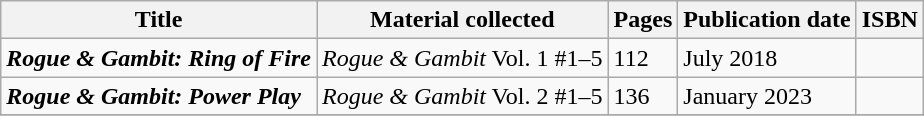<table class="wikitable">
<tr>
<th>Title</th>
<th>Material collected</th>
<th>Pages</th>
<th>Publication date</th>
<th>ISBN</th>
</tr>
<tr>
<td><strong><em>Rogue  & Gambit: Ring of Fire</em></strong></td>
<td><em>Rogue & Gambit</em> Vol. 1 #1–5</td>
<td>112</td>
<td>July 2018</td>
<td></td>
</tr>
<tr>
<td><strong><em>Rogue & Gambit: Power Play</em></strong></td>
<td><em>Rogue & Gambit</em> Vol. 2 #1–5</td>
<td>136</td>
<td>January 2023</td>
<td></td>
</tr>
<tr>
</tr>
</table>
